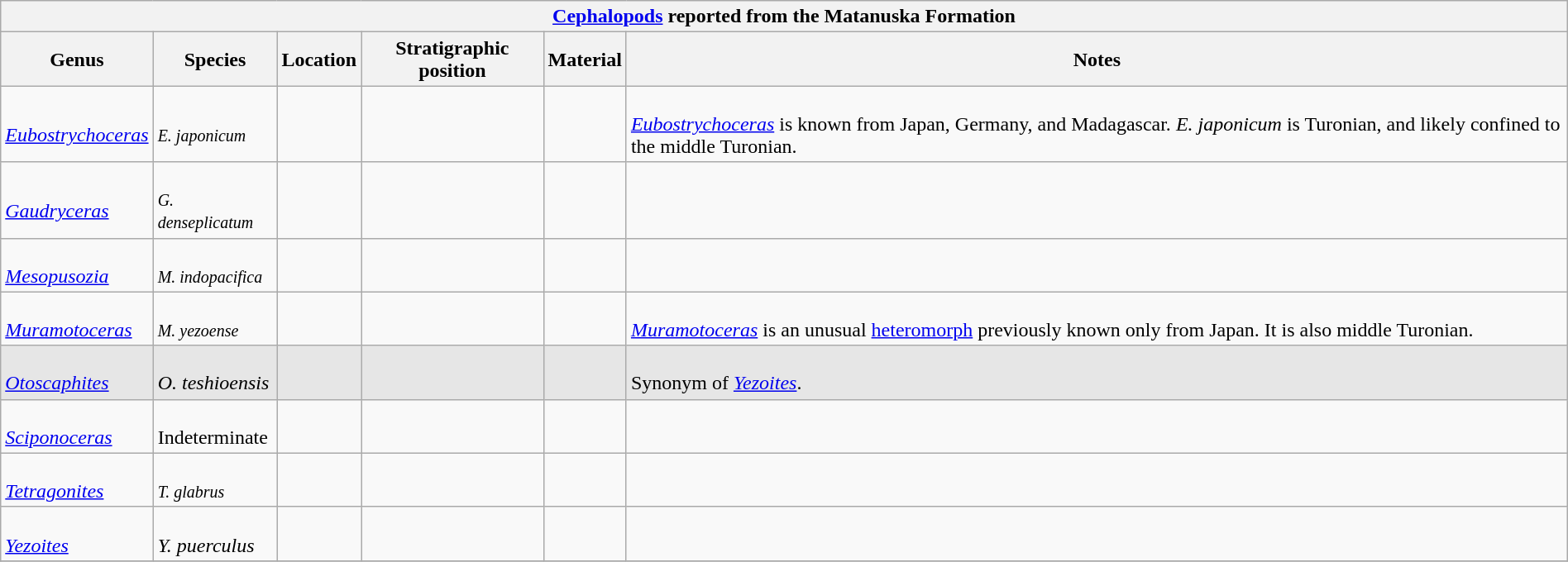<table class="wikitable" align="center" width="100%">
<tr>
<th colspan="7" align="center"><strong><a href='#'>Cephalopods</a> reported from the Matanuska Formation</strong></th>
</tr>
<tr>
<th>Genus</th>
<th>Species</th>
<th>Location</th>
<th>Stratigraphic position</th>
<th>Material</th>
<th>Notes<br></th>
</tr>
<tr>
<td><br><em><a href='#'>Eubostrychoceras</a></em></td>
<td><br><small><em>E. japonicum</em></small></td>
<td></td>
<td></td>
<td></td>
<td><br><em><a href='#'>Eubostrychoceras</a></em> is known from Japan, Germany, and Madagascar. <em>E. japonicum</em> is Turonian, and likely confined to the middle Turonian.</td>
</tr>
<tr>
<td><br><em><a href='#'>Gaudryceras</a></em></td>
<td><br><small><em>G. denseplicatum</em></small></td>
<td></td>
<td></td>
<td></td>
<td></td>
</tr>
<tr>
<td><br><em><a href='#'>Mesopusozia</a></em></td>
<td><br><small><em>M. indopacifica</em></small></td>
<td></td>
<td></td>
<td></td>
<td></td>
</tr>
<tr>
<td><br><em><a href='#'>Muramotoceras</a></em></td>
<td><br><small><em>M. yezoense</em></small></td>
<td></td>
<td></td>
<td></td>
<td><br><em><a href='#'>Muramotoceras</a></em> is an unusual <a href='#'>heteromorph</a> previously known only from Japan. It is also middle Turonian.</td>
</tr>
<tr>
<td style="background:#E6E6E6;"><br><em><a href='#'>Otoscaphites</a></em></td>
<td style="background:#E6E6E6;"><br><em>O. teshioensis</em></td>
<td style="background:#E6E6E6;"></td>
<td style="background:#E6E6E6;"></td>
<td style="background:#E6E6E6;"></td>
<td style="background:#E6E6E6;"><br>Synonym of <em><a href='#'>Yezoites</a></em>.</td>
</tr>
<tr>
<td><br><em><a href='#'>Sciponoceras</a></em></td>
<td><br>Indeterminate</td>
<td></td>
<td></td>
<td></td>
<td></td>
</tr>
<tr>
<td><br><em><a href='#'>Tetragonites</a></em></td>
<td><br><small><em>T. glabrus</em></small></td>
<td></td>
<td></td>
<td></td>
<td></td>
</tr>
<tr>
<td><br><em><a href='#'>Yezoites</a></em></td>
<td><br><em>Y. puerculus</em></td>
<td></td>
<td></td>
<td></td>
<td></td>
</tr>
<tr>
</tr>
</table>
